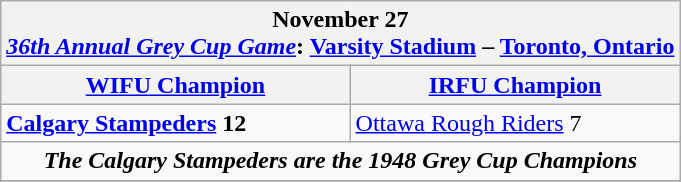<table class="wikitable">
<tr>
<th bgcolor="#DDDDDD" colspan="4">November 27<br><em><a href='#'>36th Annual Grey Cup Game</a></em>: <a href='#'>Varsity Stadium</a> – <a href='#'>Toronto, Ontario</a></th>
</tr>
<tr>
<th><a href='#'>WIFU Champion</a></th>
<th><a href='#'>IRFU Champion</a></th>
</tr>
<tr>
<td><strong><a href='#'>Calgary Stampeders</a> 12</strong></td>
<td><a href='#'>Ottawa Rough Riders</a> 7</td>
</tr>
<tr>
<td align="center" colspan="4"><strong><em>The Calgary Stampeders are the 1948 Grey Cup Champions</em></strong></td>
</tr>
<tr>
</tr>
</table>
